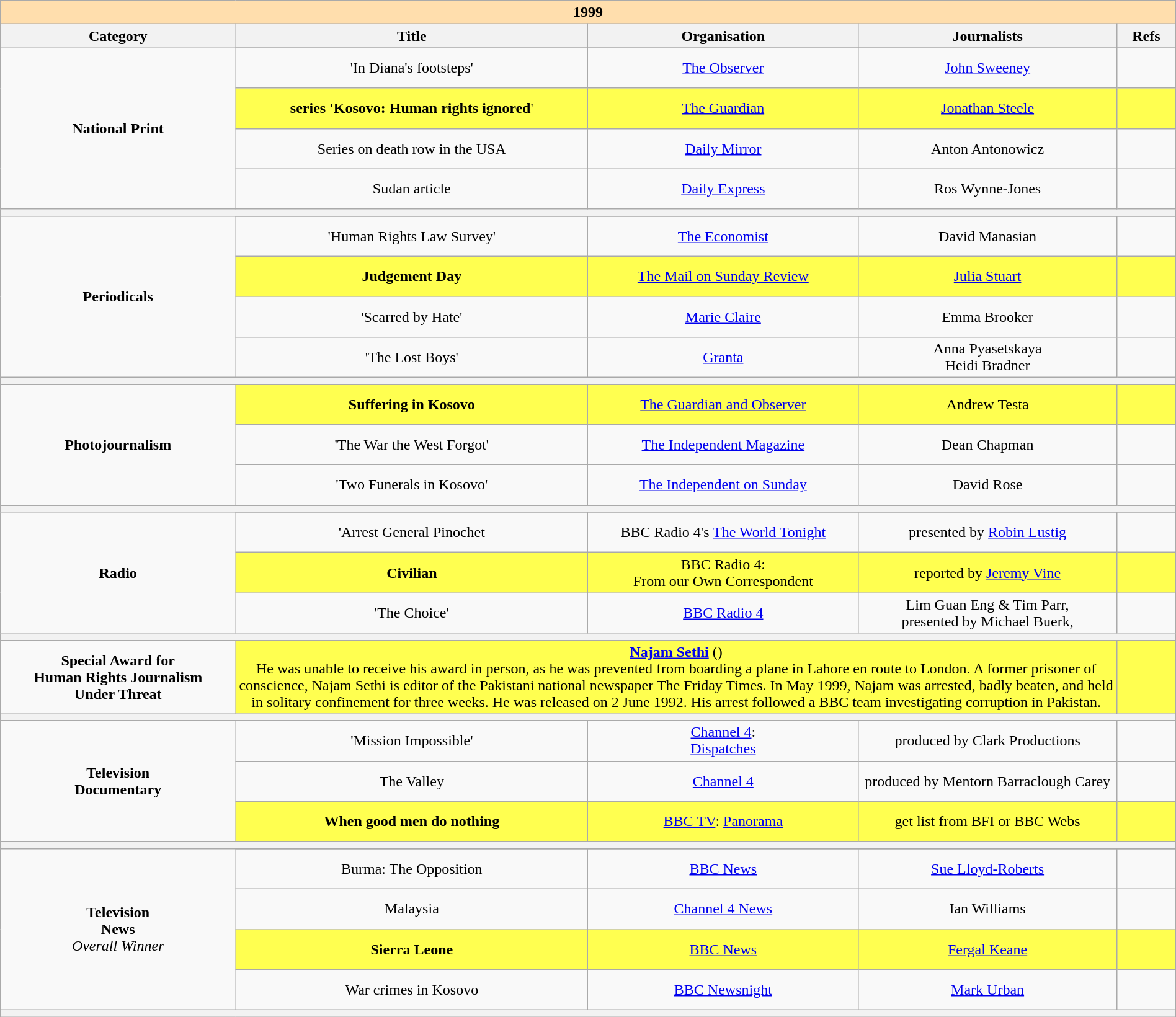<table class="wikitable" width="100%" border="1" cellpadding="5" cellspacing="0" align="centre">
<tr>
<td colspan="5" style="background:#ffdead" align="center"><strong>1999</strong></td>
</tr>
<tr>
<th width=20%>Category</th>
<th width=30%>Title</th>
<th width=23%>Organisation</th>
<th width=22%>Journalists</th>
<th width=5%>Refs</th>
</tr>
<tr>
<td rowspan="5" align="center"><strong>National Print</strong></td>
</tr>
<tr>
<td align="center">'In Diana's footsteps'</td>
<td align="center"><a href='#'>The Observer</a></td>
<td align="center"><a href='#'>John Sweeney</a></td>
<td align="center"><br><br></td>
</tr>
<tr>
<td align="center" style="background:#ffff50;"><strong>series 'Kosovo: Human rights ignored</strong>'</td>
<td align="center" style="background:#ffff50;"><a href='#'>The Guardian</a></td>
<td align="center" style="background:#ffff50;"><a href='#'>Jonathan Steele</a></td>
<td align="center" style="background:#ffff50;"><br><br></td>
</tr>
<tr>
<td align="center">Series on death row in the USA</td>
<td align="center"><a href='#'>Daily Mirror</a></td>
<td align="center">Anton Antonowicz</td>
<td align="center"><br><br></td>
</tr>
<tr>
<td align="center">Sudan article</td>
<td align="center"><a href='#'>Daily Express</a></td>
<td align="center">Ros Wynne-Jones</td>
<td align="center"><br><br></td>
</tr>
<tr>
<td colspan="6" align="center" style="background:#f2f2f2"></td>
</tr>
<tr>
<td rowspan="5" align="center"><strong>Periodicals</strong></td>
</tr>
<tr>
<td align="center">'Human Rights Law Survey'</td>
<td align="center"><a href='#'>The Economist</a></td>
<td align="center">David Manasian</td>
<td align="center"><br><br></td>
</tr>
<tr>
<td align="center" style="background:#ffff50;"><strong>Judgement Day</strong></td>
<td align="center" style="background:#ffff50;"><a href='#'>The Mail on Sunday Review</a></td>
<td align="center" style="background:#ffff50;"><a href='#'>Julia Stuart</a></td>
<td align="center" style="background:#ffff50;"><br><br></td>
</tr>
<tr>
<td align="center">'Scarred by Hate'</td>
<td align="center"><a href='#'>Marie Claire</a></td>
<td align="center">Emma Brooker</td>
<td align="center"><br><br></td>
</tr>
<tr>
<td align="center">'The Lost Boys'</td>
<td align="center"><a href='#'>Granta</a></td>
<td align="center">Anna Pyasetskaya<br>Heidi Bradner</td>
<td align="center"><br><br></td>
</tr>
<tr>
<td colspan="6" align="center" style="background:#f2f2f2"></td>
</tr>
<tr>
<td rowspan="4" align="center"><strong>Photojournalism</strong></td>
</tr>
<tr>
<td align="center" style="background:#ffff50;"><strong>Suffering in Kosovo</strong></td>
<td align="center" style="background:#ffff50;"><a href='#'>The Guardian and Observer</a></td>
<td align="center" style="background:#ffff50;">Andrew Testa</td>
<td align="center" style="background:#ffff50;"><br><br></td>
</tr>
<tr>
<td align="center">'The War the West Forgot'</td>
<td align="center"><a href='#'>The Independent Magazine</a></td>
<td align="center">Dean Chapman</td>
<td align="center"><br><br></td>
</tr>
<tr>
<td align="center">'Two Funerals in Kosovo'</td>
<td align="center"><a href='#'>The Independent on Sunday</a></td>
<td align="center">David Rose</td>
<td align="center"><br><br></td>
</tr>
<tr>
<td colspan="6" align="center" style="background:#f2f2f2"></td>
</tr>
<tr>
<td rowspan="4" align="center"><strong>Radio</strong></td>
</tr>
<tr>
<td align="center">'Arrest General Pinochet</td>
<td align="center">BBC Radio 4's <a href='#'>The World Tonight</a></td>
<td align="center">presented by <a href='#'>Robin Lustig</a></td>
<td align="center"><br><br></td>
</tr>
<tr>
<td align="center" style="background:#ffff50;"><strong>Civilian</strong></td>
<td align="center" style="background:#ffff50;">BBC Radio 4:<br>From our Own Correspondent</td>
<td align="center" style="background:#ffff50;">reported by <a href='#'>Jeremy Vine</a></td>
<td align="center" style="background:#ffff50;"><br><br></td>
</tr>
<tr>
<td align="center">'The Choice'</td>
<td align="center"><a href='#'>BBC Radio 4</a></td>
<td align="center">Lim Guan Eng & Tim Parr,<br>presented by Michael Buerk,</td>
<td align="center"><br><br></td>
</tr>
<tr>
<td colspan="6" align="center" style="background:#f2f2f2"></td>
</tr>
<tr>
<td rowspan="2" align="center"><strong>Special Award for<br>Human Rights Journalism<br>Under Threat</strong></td>
</tr>
<tr>
<td colspan="3" align="center" style="background:#ffff50;"><strong><a href='#'>Najam Sethi</a></strong> ()<br>He was unable to receive his award in person, as he was prevented from boarding a plane in Lahore en route to London. A former prisoner of conscience, Najam Sethi is editor of the Pakistani national newspaper The Friday Times. In May 1999, Najam was arrested, badly beaten, and held in solitary confinement for three weeks. He was released on 2 June 1992. His arrest followed a BBC team investigating corruption in Pakistan.</td>
<td align="center" style="background:#ffff50;"><br><br></td>
</tr>
<tr>
<td colspan="6" align="center" style="background:#f2f2f2"></td>
</tr>
<tr>
<td rowspan="4" align="center"><strong>Television<br>Documentary</strong></td>
</tr>
<tr>
<td align="center">'Mission Impossible'</td>
<td align="center"><a href='#'>Channel 4</a>:<br><a href='#'>Dispatches</a></td>
<td align="center">produced by Clark Productions</td>
<td align="center"><br><br></td>
</tr>
<tr>
<td align="center">The Valley</td>
<td align="center"><a href='#'>Channel 4</a></td>
<td align="center">produced by Mentorn Barraclough Carey</td>
<td align="center"><br><br></td>
</tr>
<tr>
<td align="center" style="background:#ffff50;"><strong>When good men do nothing</strong></td>
<td align="center" style="background:#ffff50;"><a href='#'>BBC TV</a>: <a href='#'>Panorama</a></td>
<td align="center" style="background:#ffff50;">get list from BFI or BBC Webs</td>
<td align="center" style="background:#ffff50;"><br><br></td>
</tr>
<tr>
<td colspan="6" align="center" style="background:#f2f2f2"></td>
</tr>
<tr>
<td rowspan="5" align="center"><strong>Television<br>News</strong><br><em>Overall Winner</em></td>
</tr>
<tr>
<td align="center">Burma: The Opposition</td>
<td align="center"><a href='#'>BBC News</a></td>
<td align="center"><a href='#'>Sue Lloyd-Roberts</a></td>
<td align="center"><br><br></td>
</tr>
<tr>
<td align="center">Malaysia</td>
<td align="center"><a href='#'>Channel 4 News</a></td>
<td align="center">Ian Williams</td>
<td align="center"><br><br></td>
</tr>
<tr>
<td align="center" style="background:#ffff50;"><strong>Sierra Leone</strong></td>
<td align="center" style="background:#ffff50;"><a href='#'>BBC News</a></td>
<td align="center" style="background:#ffff50;"><a href='#'>Fergal Keane</a></td>
<td align="center" style="background:#ffff50;"><br><br></td>
</tr>
<tr>
<td align="center">War crimes in Kosovo</td>
<td align="center"><a href='#'>BBC Newsnight</a></td>
<td align="center"><a href='#'>Mark Urban</a></td>
<td align="center"><br><br></td>
</tr>
<tr>
<td colspan="6" align="center" style="background:#f2f2f2"></td>
</tr>
</table>
